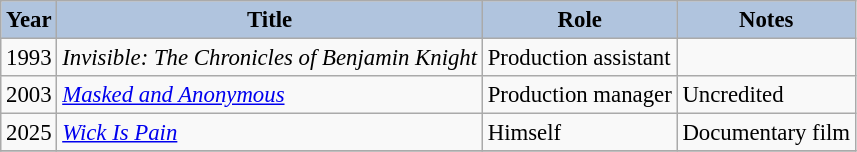<table class="wikitable" style="font-size:95%;">
<tr>
<th style="background:#B0C4DE;">Year</th>
<th style="background:#B0C4DE;">Title</th>
<th style="background:#B0C4DE;">Role</th>
<th style="background:#B0C4DE;">Notes</th>
</tr>
<tr>
<td>1993</td>
<td><em>Invisible: The Chronicles of Benjamin Knight</em></td>
<td>Production assistant</td>
<td></td>
</tr>
<tr>
<td>2003</td>
<td><em><a href='#'>Masked and Anonymous</a></em></td>
<td>Production manager</td>
<td>Uncredited</td>
</tr>
<tr>
<td>2025</td>
<td><em><a href='#'>Wick Is Pain</a></em></td>
<td>Himself</td>
<td>Documentary film</td>
</tr>
<tr>
</tr>
</table>
